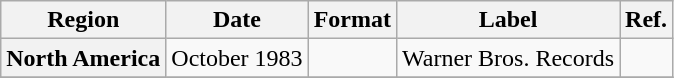<table class="wikitable plainrowheaders">
<tr>
<th scope="col">Region</th>
<th scope="col">Date</th>
<th scope="col">Format</th>
<th scope="col">Label</th>
<th scope="col">Ref.</th>
</tr>
<tr>
<th scope="row">North America</th>
<td>October 1983</td>
<td></td>
<td>Warner Bros. Records</td>
<td></td>
</tr>
<tr>
</tr>
</table>
